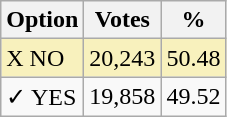<table class="wikitable">
<tr>
<th>Option</th>
<th>Votes</th>
<th>%</th>
</tr>
<tr>
<td style=background:#f8f1bd>X NO</td>
<td style=background:#f8f1bd>20,243</td>
<td style=background:#f8f1bd>50.48</td>
</tr>
<tr>
<td>✓ YES</td>
<td>19,858</td>
<td>49.52</td>
</tr>
</table>
